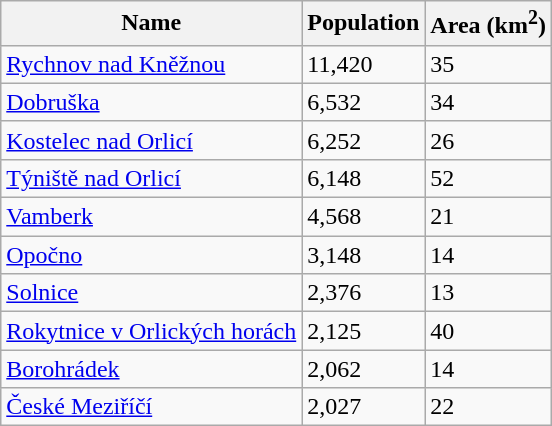<table class="wikitable sortable">
<tr>
<th>Name</th>
<th>Population</th>
<th>Area (km<sup>2</sup>)</th>
</tr>
<tr>
<td><a href='#'>Rychnov nad Kněžnou</a></td>
<td>11,420</td>
<td>35</td>
</tr>
<tr>
<td><a href='#'>Dobruška</a></td>
<td>6,532</td>
<td>34</td>
</tr>
<tr>
<td><a href='#'>Kostelec nad Orlicí</a></td>
<td>6,252</td>
<td>26</td>
</tr>
<tr>
<td><a href='#'>Týniště nad Orlicí</a></td>
<td>6,148</td>
<td>52</td>
</tr>
<tr>
<td><a href='#'>Vamberk</a></td>
<td>4,568</td>
<td>21</td>
</tr>
<tr>
<td><a href='#'>Opočno</a></td>
<td>3,148</td>
<td>14</td>
</tr>
<tr>
<td><a href='#'>Solnice</a></td>
<td>2,376</td>
<td>13</td>
</tr>
<tr>
<td><a href='#'>Rokytnice v Orlických horách</a></td>
<td>2,125</td>
<td>40</td>
</tr>
<tr>
<td><a href='#'>Borohrádek</a></td>
<td>2,062</td>
<td>14</td>
</tr>
<tr>
<td><a href='#'>České Meziříčí</a></td>
<td>2,027</td>
<td>22</td>
</tr>
</table>
